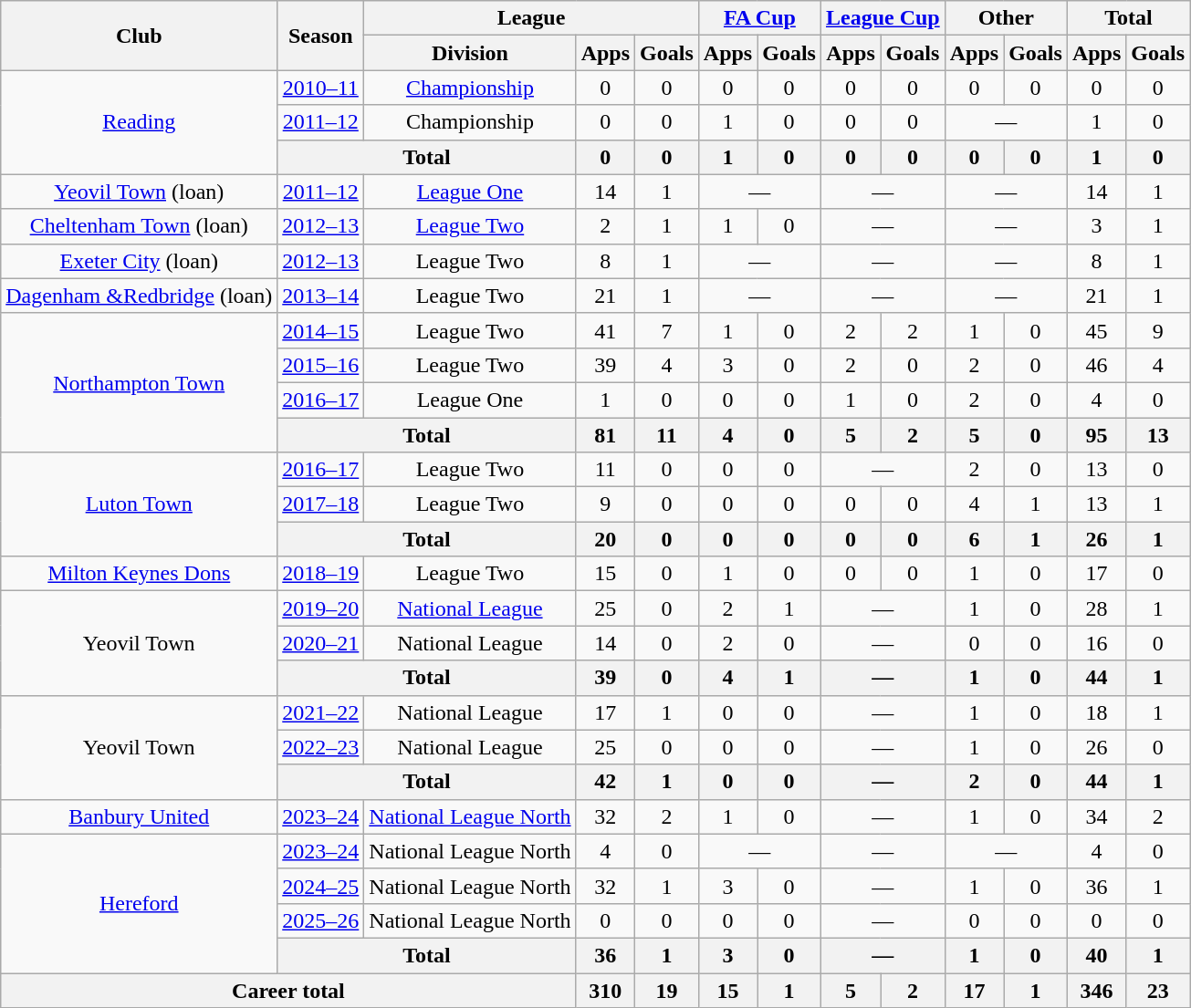<table class=wikitable style=text-align:center>
<tr>
<th rowspan=2>Club</th>
<th rowspan=2>Season</th>
<th colspan=3>League</th>
<th colspan=2><a href='#'>FA Cup</a></th>
<th colspan=2><a href='#'>League Cup</a></th>
<th colspan=2>Other</th>
<th colspan=2>Total</th>
</tr>
<tr>
<th>Division</th>
<th>Apps</th>
<th>Goals</th>
<th>Apps</th>
<th>Goals</th>
<th>Apps</th>
<th>Goals</th>
<th>Apps</th>
<th>Goals</th>
<th>Apps</th>
<th>Goals</th>
</tr>
<tr>
<td rowspan=3><a href='#'>Reading</a></td>
<td><a href='#'>2010–11</a></td>
<td><a href='#'>Championship</a></td>
<td>0</td>
<td>0</td>
<td>0</td>
<td>0</td>
<td>0</td>
<td>0</td>
<td>0</td>
<td>0</td>
<td>0</td>
<td>0</td>
</tr>
<tr>
<td><a href='#'>2011–12</a></td>
<td>Championship</td>
<td>0</td>
<td>0</td>
<td>1</td>
<td>0</td>
<td>0</td>
<td>0</td>
<td colspan=2>—</td>
<td>1</td>
<td>0</td>
</tr>
<tr>
<th colspan=2>Total</th>
<th>0</th>
<th>0</th>
<th>1</th>
<th>0</th>
<th>0</th>
<th>0</th>
<th>0</th>
<th>0</th>
<th>1</th>
<th>0</th>
</tr>
<tr>
<td><a href='#'>Yeovil Town</a> (loan)</td>
<td><a href='#'>2011–12</a></td>
<td><a href='#'>League One</a></td>
<td>14</td>
<td>1</td>
<td colspan=2>—</td>
<td colspan=2>—</td>
<td colspan=2>—</td>
<td>14</td>
<td>1</td>
</tr>
<tr>
<td><a href='#'>Cheltenham Town</a> (loan)</td>
<td><a href='#'>2012–13</a></td>
<td><a href='#'>League Two</a></td>
<td>2</td>
<td>1</td>
<td>1</td>
<td>0</td>
<td colspan=2>—</td>
<td colspan=2>—</td>
<td>3</td>
<td>1</td>
</tr>
<tr>
<td><a href='#'>Exeter City</a> (loan)</td>
<td><a href='#'>2012–13</a></td>
<td>League Two</td>
<td>8</td>
<td>1</td>
<td colspan=2>—</td>
<td colspan=2>—</td>
<td colspan=2>—</td>
<td>8</td>
<td>1</td>
</tr>
<tr>
<td><a href='#'>Dagenham &Redbridge</a> (loan)</td>
<td><a href='#'>2013–14</a></td>
<td>League Two</td>
<td>21</td>
<td>1</td>
<td colspan=2>—</td>
<td colspan=2>—</td>
<td colspan=2>—</td>
<td>21</td>
<td>1</td>
</tr>
<tr>
<td rowspan=4><a href='#'>Northampton Town</a></td>
<td><a href='#'>2014–15</a></td>
<td>League Two</td>
<td>41</td>
<td>7</td>
<td>1</td>
<td>0</td>
<td>2</td>
<td>2</td>
<td>1</td>
<td>0</td>
<td>45</td>
<td>9</td>
</tr>
<tr>
<td><a href='#'>2015–16</a></td>
<td>League Two</td>
<td>39</td>
<td>4</td>
<td>3</td>
<td>0</td>
<td>2</td>
<td>0</td>
<td>2</td>
<td>0</td>
<td>46</td>
<td>4</td>
</tr>
<tr>
<td><a href='#'>2016–17</a></td>
<td>League One</td>
<td>1</td>
<td>0</td>
<td>0</td>
<td>0</td>
<td>1</td>
<td>0</td>
<td>2</td>
<td>0</td>
<td>4</td>
<td>0</td>
</tr>
<tr>
<th colspan=2>Total</th>
<th>81</th>
<th>11</th>
<th>4</th>
<th>0</th>
<th>5</th>
<th>2</th>
<th>5</th>
<th>0</th>
<th>95</th>
<th>13</th>
</tr>
<tr>
<td rowspan=3><a href='#'>Luton Town</a></td>
<td><a href='#'>2016–17</a></td>
<td>League Two</td>
<td>11</td>
<td>0</td>
<td>0</td>
<td>0</td>
<td colspan=2>—</td>
<td>2</td>
<td>0</td>
<td>13</td>
<td>0</td>
</tr>
<tr>
<td><a href='#'>2017–18</a></td>
<td>League Two</td>
<td>9</td>
<td>0</td>
<td>0</td>
<td>0</td>
<td>0</td>
<td>0</td>
<td>4</td>
<td>1</td>
<td>13</td>
<td>1</td>
</tr>
<tr>
<th colspan=2>Total</th>
<th>20</th>
<th>0</th>
<th>0</th>
<th>0</th>
<th>0</th>
<th>0</th>
<th>6</th>
<th>1</th>
<th>26</th>
<th>1</th>
</tr>
<tr>
<td><a href='#'>Milton Keynes Dons</a></td>
<td><a href='#'>2018–19</a></td>
<td>League Two</td>
<td>15</td>
<td>0</td>
<td>1</td>
<td>0</td>
<td>0</td>
<td>0</td>
<td>1</td>
<td>0</td>
<td>17</td>
<td>0</td>
</tr>
<tr>
<td rowspan=3>Yeovil Town</td>
<td><a href='#'>2019–20</a></td>
<td><a href='#'>National League</a></td>
<td>25</td>
<td>0</td>
<td>2</td>
<td>1</td>
<td colspan=2>—</td>
<td>1</td>
<td>0</td>
<td>28</td>
<td>1</td>
</tr>
<tr>
<td><a href='#'>2020–21</a></td>
<td>National League</td>
<td>14</td>
<td>0</td>
<td>2</td>
<td>0</td>
<td colspan=2>—</td>
<td>0</td>
<td>0</td>
<td>16</td>
<td>0</td>
</tr>
<tr>
<th colspan=2>Total</th>
<th>39</th>
<th>0</th>
<th>4</th>
<th>1</th>
<th colspan=2>—</th>
<th>1</th>
<th>0</th>
<th>44</th>
<th>1</th>
</tr>
<tr>
<td rowspan=3>Yeovil Town</td>
<td><a href='#'>2021–22</a></td>
<td>National League</td>
<td>17</td>
<td>1</td>
<td>0</td>
<td>0</td>
<td colspan=2>—</td>
<td>1</td>
<td>0</td>
<td>18</td>
<td>1</td>
</tr>
<tr>
<td><a href='#'>2022–23</a></td>
<td>National League</td>
<td>25</td>
<td>0</td>
<td>0</td>
<td>0</td>
<td colspan=2>—</td>
<td>1</td>
<td>0</td>
<td>26</td>
<td>0</td>
</tr>
<tr>
<th colspan=2>Total</th>
<th>42</th>
<th>1</th>
<th>0</th>
<th>0</th>
<th colspan=2>—</th>
<th>2</th>
<th>0</th>
<th>44</th>
<th>1</th>
</tr>
<tr>
<td><a href='#'>Banbury United</a></td>
<td><a href='#'>2023–24</a></td>
<td><a href='#'>National League North</a></td>
<td>32</td>
<td>2</td>
<td>1</td>
<td>0</td>
<td colspan=2>—</td>
<td>1</td>
<td>0</td>
<td>34</td>
<td>2</td>
</tr>
<tr>
<td rowspan="4"><a href='#'>Hereford</a></td>
<td><a href='#'>2023–24</a></td>
<td>National League North</td>
<td>4</td>
<td>0</td>
<td colspan=2>—</td>
<td colspan=2>—</td>
<td colspan=2>—</td>
<td>4</td>
<td>0</td>
</tr>
<tr>
<td><a href='#'>2024–25</a></td>
<td>National League North</td>
<td>32</td>
<td>1</td>
<td>3</td>
<td>0</td>
<td colspan=2>—</td>
<td>1</td>
<td>0</td>
<td>36</td>
<td>1</td>
</tr>
<tr>
<td><a href='#'>2025–26</a></td>
<td>National League North</td>
<td>0</td>
<td>0</td>
<td>0</td>
<td>0</td>
<td colspan=2>—</td>
<td>0</td>
<td>0</td>
<td>0</td>
<td>0</td>
</tr>
<tr>
<th colspan=2>Total</th>
<th>36</th>
<th>1</th>
<th>3</th>
<th>0</th>
<th colspan="2">—</th>
<th>1</th>
<th>0</th>
<th>40</th>
<th>1</th>
</tr>
<tr>
<th colspan=3>Career total</th>
<th>310</th>
<th>19</th>
<th>15</th>
<th>1</th>
<th>5</th>
<th>2</th>
<th>17</th>
<th>1</th>
<th>346</th>
<th>23</th>
</tr>
</table>
